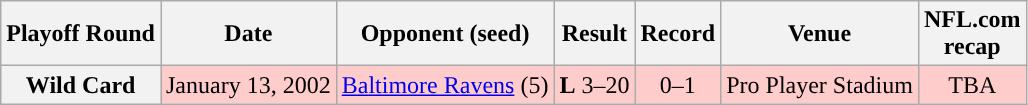<table class="wikitable" style="text-align:center">
<tr>
<th>Playoff Round</th>
<th>Date</th>
<th>Opponent (seed)</th>
<th>Result</th>
<th>Record</th>
<th>Venue</th>
<th>NFL.com<br>recap</th>
</tr>
<tr style="background:#fcc;">
<th>Wild Card</th>
<td>January 13, 2002</td>
<td><a href='#'>Baltimore Ravens</a> (5)</td>
<td><strong>L</strong>  3–20</td>
<td>0–1</td>
<td>Pro Player Stadium</td>
<td>TBA</td>
</tr>
</table>
